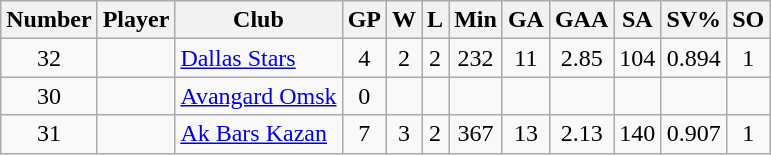<table class="wikitable sortable" style="text-align: center;">
<tr>
<th scope="col">Number</th>
<th scope="col">Player</th>
<th scope="col">Club</th>
<th scope="col">GP</th>
<th scope="col">W</th>
<th scope="col">L</th>
<th scope="col">Min</th>
<th scope="col">GA</th>
<th scope="col">GAA</th>
<th scope="col">SA</th>
<th scope="col">SV%</th>
<th scope="col">SO</th>
</tr>
<tr>
<td>32</td>
<td scope="row" align=left></td>
<td align=left><a href='#'>Dallas Stars</a></td>
<td>4</td>
<td>2</td>
<td>2</td>
<td>232</td>
<td>11</td>
<td>2.85</td>
<td>104</td>
<td>0.894</td>
<td>1</td>
</tr>
<tr>
<td>30</td>
<td scope="row" align=left></td>
<td align=left><a href='#'>Avangard Omsk</a></td>
<td>0</td>
<td></td>
<td></td>
<td></td>
<td></td>
<td></td>
<td></td>
<td></td>
<td></td>
</tr>
<tr>
<td>31</td>
<td scope="row" align=left></td>
<td align=left><a href='#'>Ak Bars Kazan</a></td>
<td>7</td>
<td>3</td>
<td>2</td>
<td>367</td>
<td>13</td>
<td>2.13</td>
<td>140</td>
<td>0.907</td>
<td>1</td>
</tr>
</table>
